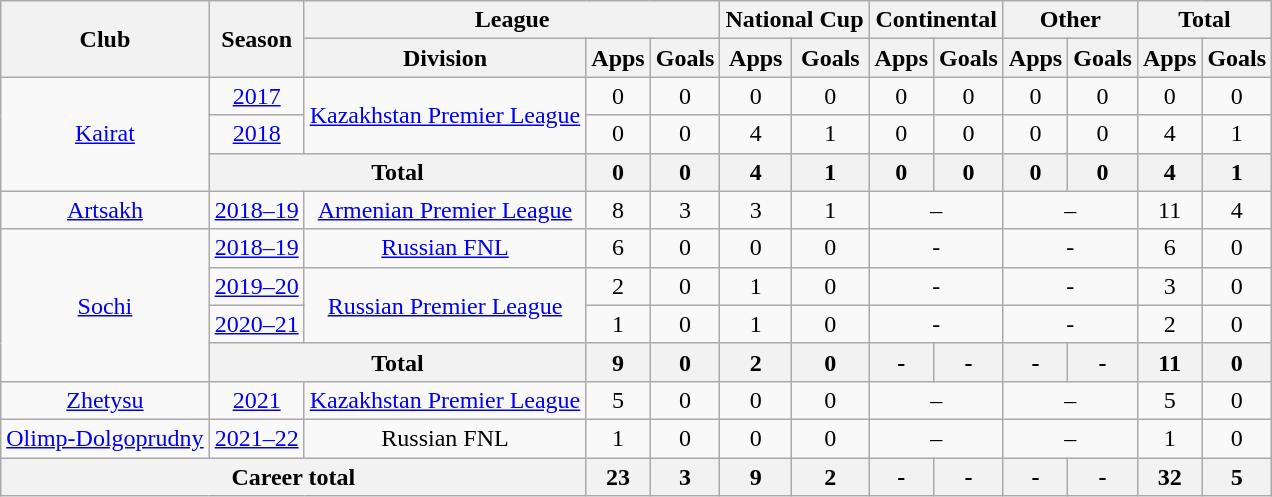<table class="wikitable" style="text-align: center">
<tr>
<th rowspan="2">Club</th>
<th rowspan="2">Season</th>
<th colspan="3">League</th>
<th colspan="2">National Cup</th>
<th colspan="2">Continental</th>
<th colspan="2">Other</th>
<th colspan="2">Total</th>
</tr>
<tr>
<th>Division</th>
<th>Apps</th>
<th>Goals</th>
<th>Apps</th>
<th>Goals</th>
<th>Apps</th>
<th>Goals</th>
<th>Apps</th>
<th>Goals</th>
<th>Apps</th>
<th>Goals</th>
</tr>
<tr>
<td rowspan="3"><a href='#'>Kairat</a></td>
<td><a href='#'>2017</a></td>
<td rowspan="2"><a href='#'>Kazakhstan Premier League</a></td>
<td>0</td>
<td>0</td>
<td>0</td>
<td>0</td>
<td>0</td>
<td>0</td>
<td>0</td>
<td>0</td>
<td>0</td>
<td>0</td>
</tr>
<tr>
<td><a href='#'>2018</a></td>
<td>0</td>
<td>0</td>
<td>4</td>
<td>1</td>
<td>0</td>
<td>0</td>
<td>0</td>
<td>0</td>
<td>4</td>
<td>1</td>
</tr>
<tr>
<th colspan="2">Total</th>
<th>0</th>
<th>0</th>
<th>4</th>
<th>1</th>
<th>0</th>
<th>0</th>
<th>0</th>
<th>0</th>
<th>4</th>
<th>1</th>
</tr>
<tr>
<td><a href='#'>Artsakh</a></td>
<td><a href='#'>2018–19</a></td>
<td><a href='#'>Armenian Premier League</a></td>
<td>8</td>
<td>3</td>
<td>3</td>
<td>1</td>
<td colspan="2">–</td>
<td colspan="2">–</td>
<td>11</td>
<td>4</td>
</tr>
<tr>
<td rowspan="4"><a href='#'>Sochi</a></td>
<td><a href='#'>2018–19</a></td>
<td><a href='#'>Russian FNL</a></td>
<td>6</td>
<td>0</td>
<td>0</td>
<td>0</td>
<td colspan="2">-</td>
<td colspan="2">-</td>
<td>6</td>
<td>0</td>
</tr>
<tr>
<td><a href='#'>2019–20</a></td>
<td rowspan="2"><a href='#'>Russian Premier League</a></td>
<td>2</td>
<td>0</td>
<td>1</td>
<td>0</td>
<td colspan="2">-</td>
<td colspan="2">-</td>
<td>3</td>
<td>0</td>
</tr>
<tr>
<td><a href='#'>2020–21</a></td>
<td>1</td>
<td>0</td>
<td>1</td>
<td>0</td>
<td colspan="2">-</td>
<td colspan="2">-</td>
<td>2</td>
<td>0</td>
</tr>
<tr>
<th colspan="2">Total</th>
<th>9</th>
<th>0</th>
<th>2</th>
<th>0</th>
<th>-</th>
<th>-</th>
<th>-</th>
<th>-</th>
<th>11</th>
<th>0</th>
</tr>
<tr>
<td><a href='#'>Zhetysu</a></td>
<td><a href='#'>2021</a></td>
<td><a href='#'>Kazakhstan Premier League</a></td>
<td>5</td>
<td>0</td>
<td>0</td>
<td>0</td>
<td colspan="2">–</td>
<td colspan="2">–</td>
<td>5</td>
<td>0</td>
</tr>
<tr>
<td><a href='#'>Olimp-Dolgoprudny</a></td>
<td><a href='#'>2021–22</a></td>
<td>Russian FNL</td>
<td>1</td>
<td>0</td>
<td>0</td>
<td>0</td>
<td colspan="2">–</td>
<td colspan="2">–</td>
<td>1</td>
<td>0</td>
</tr>
<tr>
<th colspan="3">Career total</th>
<th>23</th>
<th>3</th>
<th>9</th>
<th>2</th>
<th>-</th>
<th>-</th>
<th>-</th>
<th>-</th>
<th>32</th>
<th>5</th>
</tr>
</table>
